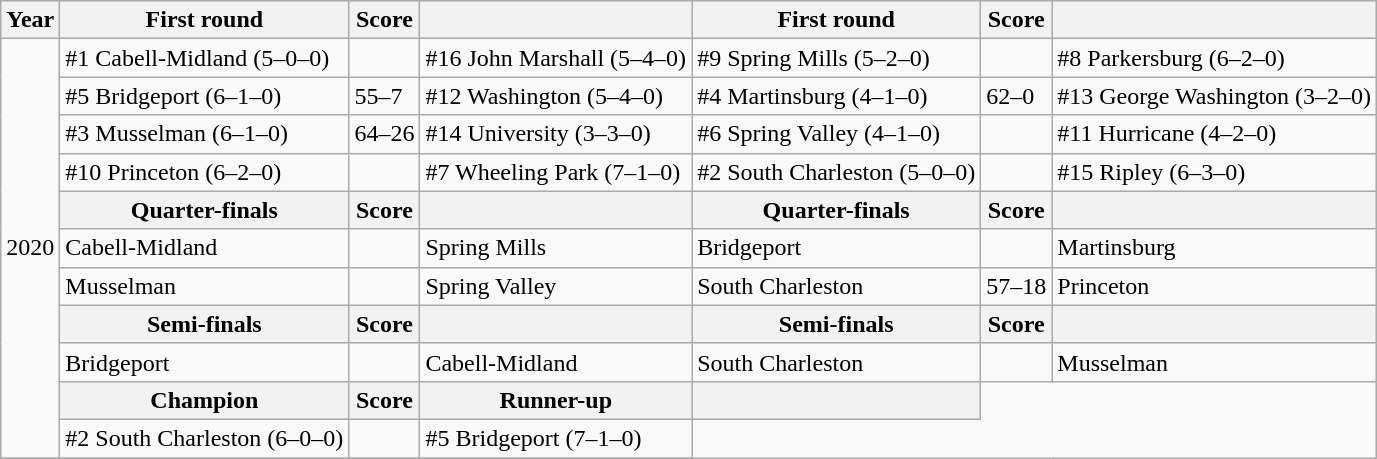<table class="wikitable">
<tr>
<th>Year</th>
<th>First round</th>
<th>Score</th>
<th></th>
<th>First round</th>
<th>Score</th>
<th></th>
</tr>
<tr>
<td rowspan=11 style="text-align: center;">2020</td>
<td>#1 Cabell-Midland (5–0–0)</td>
<td></td>
<td>#16 John Marshall (5–4–0)</td>
<td>#9 Spring Mills (5–2–0)</td>
<td></td>
<td>#8 Parkersburg (6–2–0)</td>
</tr>
<tr>
<td>#5 Bridgeport (6–1–0)</td>
<td>55–7</td>
<td>#12 Washington (5–4–0)</td>
<td>#4 Martinsburg (4–1–0)</td>
<td>62–0</td>
<td>#13 George Washington (3–2–0)</td>
</tr>
<tr>
<td>#3 Musselman (6–1–0)</td>
<td>64–26</td>
<td>#14 University (3–3–0)</td>
<td>#6 Spring Valley (4–1–0)</td>
<td></td>
<td>#11 Hurricane (4–2–0)</td>
</tr>
<tr>
<td>#10 Princeton (6–2–0)</td>
<td></td>
<td>#7 Wheeling Park (7–1–0)</td>
<td>#2 South Charleston (5–0–0)</td>
<td></td>
<td>#15 Ripley (6–3–0)</td>
</tr>
<tr>
<th>Quarter-finals</th>
<th>Score</th>
<th></th>
<th>Quarter-finals</th>
<th>Score</th>
<th></th>
</tr>
<tr>
<td>Cabell-Midland</td>
<td></td>
<td>Spring Mills</td>
<td>Bridgeport</td>
<td></td>
<td>Martinsburg</td>
</tr>
<tr>
<td>Musselman</td>
<td></td>
<td>Spring Valley</td>
<td>South Charleston</td>
<td>57–18</td>
<td>Princeton</td>
</tr>
<tr>
<th>Semi-finals</th>
<th>Score</th>
<th></th>
<th>Semi-finals</th>
<th>Score</th>
<th></th>
</tr>
<tr>
<td>Bridgeport</td>
<td></td>
<td>Cabell-Midland</td>
<td>South Charleston</td>
<td></td>
<td>Musselman</td>
</tr>
<tr>
<th>Champion</th>
<th>Score</th>
<th>Runner-up</th>
<th></th>
</tr>
<tr>
<td>#2 South Charleston (6–0–0)</td>
<td></td>
<td>#5 Bridgeport (7–1–0)</td>
</tr>
<tr>
</tr>
</table>
